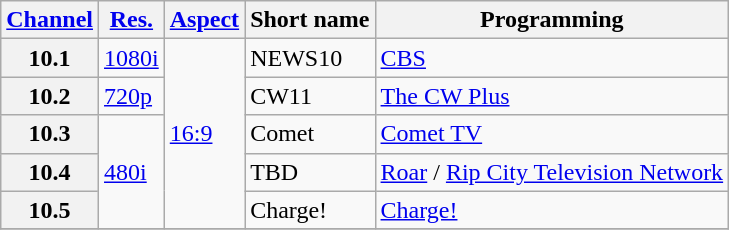<table class="wikitable">
<tr>
<th scope = "col"><a href='#'>Channel</a></th>
<th scope = "col"><a href='#'>Res.</a></th>
<th scope = "col"><a href='#'>Aspect</a></th>
<th scope = "col">Short name</th>
<th scope = "col">Programming</th>
</tr>
<tr>
<th scope = "row">10.1</th>
<td><a href='#'>1080i</a></td>
<td rowspan=5><a href='#'>16:9</a></td>
<td>NEWS10</td>
<td><a href='#'>CBS</a></td>
</tr>
<tr>
<th scope = "row">10.2</th>
<td><a href='#'>720p</a></td>
<td>CW11</td>
<td><a href='#'>The CW Plus</a></td>
</tr>
<tr>
<th scope = "row">10.3</th>
<td rowspan=3><a href='#'>480i</a></td>
<td>Comet</td>
<td><a href='#'>Comet TV</a></td>
</tr>
<tr>
<th scope = "row">10.4</th>
<td>TBD</td>
<td><a href='#'>Roar</a> / <a href='#'>Rip City Television Network</a></td>
</tr>
<tr>
<th scope = "row">10.5</th>
<td>Charge!</td>
<td><a href='#'>Charge!</a></td>
</tr>
<tr>
</tr>
</table>
